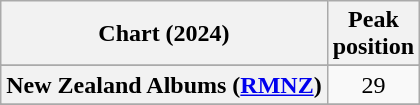<table class="wikitable sortable plainrowheaders" style="text-align:center">
<tr>
<th scope="col">Chart (2024)</th>
<th scope="col">Peak<br>position</th>
</tr>
<tr>
</tr>
<tr>
</tr>
<tr>
<th scope="row">New Zealand Albums (<a href='#'>RMNZ</a>)</th>
<td>29</td>
</tr>
<tr>
</tr>
<tr>
</tr>
<tr>
</tr>
</table>
